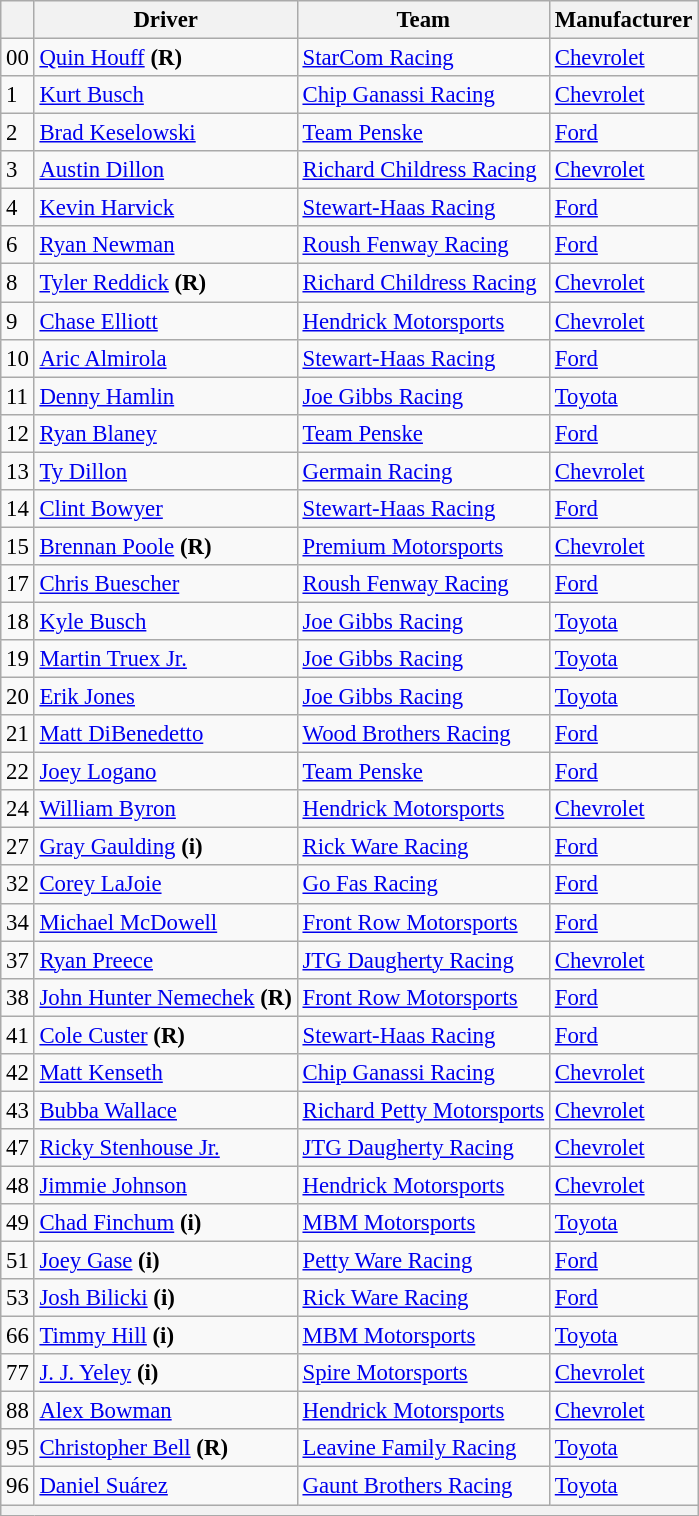<table class="wikitable" style="font-size:95%">
<tr>
<th></th>
<th>Driver</th>
<th>Team</th>
<th>Manufacturer</th>
</tr>
<tr>
<td>00</td>
<td><a href='#'>Quin Houff</a> <strong>(R)</strong></td>
<td><a href='#'>StarCom Racing</a></td>
<td><a href='#'>Chevrolet</a></td>
</tr>
<tr>
<td>1</td>
<td><a href='#'>Kurt Busch</a></td>
<td><a href='#'>Chip Ganassi Racing</a></td>
<td><a href='#'>Chevrolet</a></td>
</tr>
<tr>
<td>2</td>
<td><a href='#'>Brad Keselowski</a></td>
<td><a href='#'>Team Penske</a></td>
<td><a href='#'>Ford</a></td>
</tr>
<tr>
<td>3</td>
<td><a href='#'>Austin Dillon</a></td>
<td><a href='#'>Richard Childress Racing</a></td>
<td><a href='#'>Chevrolet</a></td>
</tr>
<tr>
<td>4</td>
<td><a href='#'>Kevin Harvick</a></td>
<td><a href='#'>Stewart-Haas Racing</a></td>
<td><a href='#'>Ford</a></td>
</tr>
<tr>
<td>6</td>
<td><a href='#'>Ryan Newman</a></td>
<td><a href='#'>Roush Fenway Racing</a></td>
<td><a href='#'>Ford</a></td>
</tr>
<tr>
<td>8</td>
<td><a href='#'>Tyler Reddick</a> <strong>(R)</strong></td>
<td><a href='#'>Richard Childress Racing</a></td>
<td><a href='#'>Chevrolet</a></td>
</tr>
<tr>
<td>9</td>
<td><a href='#'>Chase Elliott</a></td>
<td><a href='#'>Hendrick Motorsports</a></td>
<td><a href='#'>Chevrolet</a></td>
</tr>
<tr>
<td>10</td>
<td><a href='#'>Aric Almirola</a></td>
<td><a href='#'>Stewart-Haas Racing</a></td>
<td><a href='#'>Ford</a></td>
</tr>
<tr>
<td>11</td>
<td><a href='#'>Denny Hamlin</a></td>
<td><a href='#'>Joe Gibbs Racing</a></td>
<td><a href='#'>Toyota</a></td>
</tr>
<tr>
<td>12</td>
<td><a href='#'>Ryan Blaney</a></td>
<td><a href='#'>Team Penske</a></td>
<td><a href='#'>Ford</a></td>
</tr>
<tr>
<td>13</td>
<td><a href='#'>Ty Dillon</a></td>
<td><a href='#'>Germain Racing</a></td>
<td><a href='#'>Chevrolet</a></td>
</tr>
<tr>
<td>14</td>
<td><a href='#'>Clint Bowyer</a></td>
<td><a href='#'>Stewart-Haas Racing</a></td>
<td><a href='#'>Ford</a></td>
</tr>
<tr>
<td>15</td>
<td><a href='#'>Brennan Poole</a> <strong>(R)</strong></td>
<td><a href='#'>Premium Motorsports</a></td>
<td><a href='#'>Chevrolet</a></td>
</tr>
<tr>
<td>17</td>
<td><a href='#'>Chris Buescher</a></td>
<td><a href='#'>Roush Fenway Racing</a></td>
<td><a href='#'>Ford</a></td>
</tr>
<tr>
<td>18</td>
<td><a href='#'>Kyle Busch</a></td>
<td><a href='#'>Joe Gibbs Racing</a></td>
<td><a href='#'>Toyota</a></td>
</tr>
<tr>
<td>19</td>
<td><a href='#'>Martin Truex Jr.</a></td>
<td><a href='#'>Joe Gibbs Racing</a></td>
<td><a href='#'>Toyota</a></td>
</tr>
<tr>
<td>20</td>
<td><a href='#'>Erik Jones</a></td>
<td><a href='#'>Joe Gibbs Racing</a></td>
<td><a href='#'>Toyota</a></td>
</tr>
<tr>
<td>21</td>
<td><a href='#'>Matt DiBenedetto</a></td>
<td><a href='#'>Wood Brothers Racing</a></td>
<td><a href='#'>Ford</a></td>
</tr>
<tr>
<td>22</td>
<td><a href='#'>Joey Logano</a></td>
<td><a href='#'>Team Penske</a></td>
<td><a href='#'>Ford</a></td>
</tr>
<tr>
<td>24</td>
<td><a href='#'>William Byron</a></td>
<td><a href='#'>Hendrick Motorsports</a></td>
<td><a href='#'>Chevrolet</a></td>
</tr>
<tr>
<td>27</td>
<td><a href='#'>Gray Gaulding</a> <strong>(i)</strong></td>
<td><a href='#'>Rick Ware Racing</a></td>
<td><a href='#'>Ford</a></td>
</tr>
<tr>
<td>32</td>
<td><a href='#'>Corey LaJoie</a></td>
<td><a href='#'>Go Fas Racing</a></td>
<td><a href='#'>Ford</a></td>
</tr>
<tr>
<td>34</td>
<td><a href='#'>Michael McDowell</a></td>
<td><a href='#'>Front Row Motorsports</a></td>
<td><a href='#'>Ford</a></td>
</tr>
<tr>
<td>37</td>
<td><a href='#'>Ryan Preece</a></td>
<td><a href='#'>JTG Daugherty Racing</a></td>
<td><a href='#'>Chevrolet</a></td>
</tr>
<tr>
<td>38</td>
<td><a href='#'>John Hunter Nemechek</a> <strong>(R)</strong></td>
<td><a href='#'>Front Row Motorsports</a></td>
<td><a href='#'>Ford</a></td>
</tr>
<tr>
<td>41</td>
<td><a href='#'>Cole Custer</a> <strong>(R)</strong></td>
<td><a href='#'>Stewart-Haas Racing</a></td>
<td><a href='#'>Ford</a></td>
</tr>
<tr>
<td>42</td>
<td><a href='#'>Matt Kenseth</a></td>
<td><a href='#'>Chip Ganassi Racing</a></td>
<td><a href='#'>Chevrolet</a></td>
</tr>
<tr>
<td>43</td>
<td><a href='#'>Bubba Wallace</a></td>
<td><a href='#'>Richard Petty Motorsports</a></td>
<td><a href='#'>Chevrolet</a></td>
</tr>
<tr>
<td>47</td>
<td><a href='#'>Ricky Stenhouse Jr.</a></td>
<td><a href='#'>JTG Daugherty Racing</a></td>
<td><a href='#'>Chevrolet</a></td>
</tr>
<tr>
<td>48</td>
<td><a href='#'>Jimmie Johnson</a></td>
<td><a href='#'>Hendrick Motorsports</a></td>
<td><a href='#'>Chevrolet</a></td>
</tr>
<tr>
<td>49</td>
<td><a href='#'>Chad Finchum</a> <strong>(i)</strong></td>
<td><a href='#'>MBM Motorsports</a></td>
<td><a href='#'>Toyota</a></td>
</tr>
<tr>
<td>51</td>
<td><a href='#'>Joey Gase</a> <strong>(i)</strong></td>
<td><a href='#'>Petty Ware Racing</a></td>
<td><a href='#'>Ford</a></td>
</tr>
<tr>
<td>53</td>
<td><a href='#'>Josh Bilicki</a> <strong>(i)</strong></td>
<td><a href='#'>Rick Ware Racing</a></td>
<td><a href='#'>Ford</a></td>
</tr>
<tr>
<td>66</td>
<td><a href='#'>Timmy Hill</a> <strong>(i)</strong></td>
<td><a href='#'>MBM Motorsports</a></td>
<td><a href='#'>Toyota</a></td>
</tr>
<tr>
<td>77</td>
<td><a href='#'>J. J. Yeley</a> <strong>(i)</strong></td>
<td><a href='#'>Spire Motorsports</a></td>
<td><a href='#'>Chevrolet</a></td>
</tr>
<tr>
<td>88</td>
<td><a href='#'>Alex Bowman</a></td>
<td><a href='#'>Hendrick Motorsports</a></td>
<td><a href='#'>Chevrolet</a></td>
</tr>
<tr>
<td>95</td>
<td><a href='#'>Christopher Bell</a> <strong>(R)</strong></td>
<td><a href='#'>Leavine Family Racing</a></td>
<td><a href='#'>Toyota</a></td>
</tr>
<tr>
<td>96</td>
<td><a href='#'>Daniel Suárez</a></td>
<td><a href='#'>Gaunt Brothers Racing</a></td>
<td><a href='#'>Toyota</a></td>
</tr>
<tr>
<th colspan="4"></th>
</tr>
</table>
